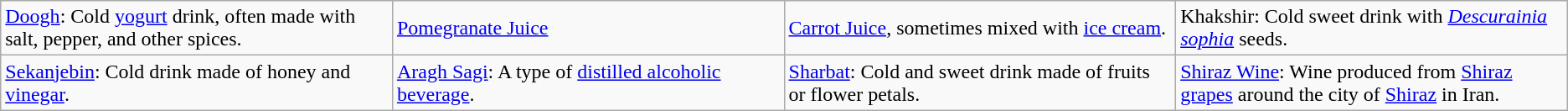<table class="wikitable">
<tr>
<td style="width: 20%;"><a href='#'>Doogh</a>: Cold <a href='#'>yogurt</a> drink, often made with salt, pepper, and other spices.</td>
<td style="width: 20%;"><a href='#'>Pomegranate Juice</a></td>
<td style="width: 20%;"><a href='#'>Carrot Juice</a>, sometimes mixed with <a href='#'>ice cream</a>.</td>
<td style="width: 20%;">Khakshir: Cold sweet drink with <em><a href='#'>Descurainia sophia</a></em> seeds.</td>
</tr>
<tr>
<td><a href='#'>Sekanjebin</a>: Cold drink made of honey and <a href='#'>vinegar</a>.</td>
<td><a href='#'>Aragh Sagi</a>: A type of <a href='#'>distilled alcoholic beverage</a>.</td>
<td><a href='#'>Sharbat</a>: Cold and sweet drink made of fruits or flower petals.</td>
<td><a href='#'>Shiraz Wine</a>: Wine produced from <a href='#'>Shiraz grapes</a> around the city of <a href='#'>Shiraz</a> in Iran.</td>
</tr>
</table>
